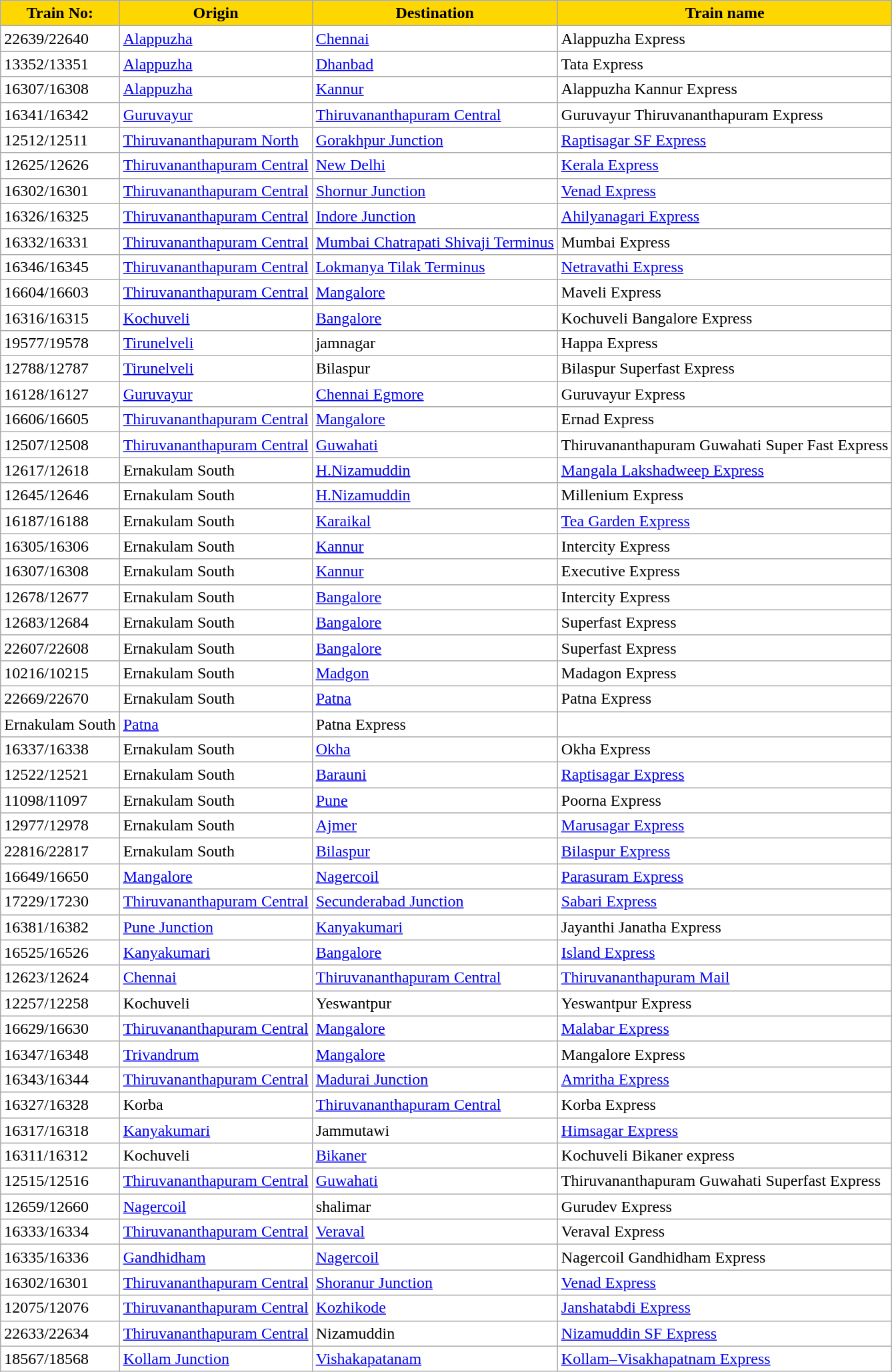<table class="wikitable sortable" style="background:#ffffff;">
<tr>
<th style="background-color:#FFD700">Train No:</th>
<th ! style="background-color:#FFD700">Origin</th>
<th ! style="background-color:#FFD700">Destination</th>
<th ! style="background-color:#FFD700">Train name</th>
</tr>
<tr>
<td>22639/22640</td>
<td><a href='#'>Alappuzha</a></td>
<td><a href='#'>Chennai</a></td>
<td>Alappuzha Express</td>
</tr>
<tr>
<td>13352/13351</td>
<td><a href='#'>Alappuzha</a></td>
<td><a href='#'>Dhanbad</a></td>
<td>Tata Express</td>
</tr>
<tr>
<td>16307/16308</td>
<td><a href='#'>Alappuzha</a></td>
<td><a href='#'>Kannur</a></td>
<td>Alappuzha Kannur Express</td>
</tr>
<tr>
<td>16341/16342</td>
<td><a href='#'>Guruvayur</a></td>
<td><a href='#'>Thiruvananthapuram Central</a></td>
<td>Guruvayur Thiruvananthapuram Express</td>
</tr>
<tr>
<td>12512/12511</td>
<td><a href='#'>Thiruvananthapuram North</a></td>
<td><a href='#'>Gorakhpur Junction</a></td>
<td><a href='#'>Raptisagar SF Express</a></td>
</tr>
<tr>
<td>12625/12626</td>
<td><a href='#'>Thiruvananthapuram Central</a></td>
<td><a href='#'>New Delhi</a></td>
<td><a href='#'>Kerala Express</a></td>
</tr>
<tr>
<td>16302/16301</td>
<td><a href='#'>Thiruvananthapuram Central</a></td>
<td><a href='#'>Shornur Junction</a></td>
<td><a href='#'>Venad Express</a></td>
</tr>
<tr>
<td>16326/16325</td>
<td><a href='#'>Thiruvananthapuram Central</a></td>
<td><a href='#'>Indore Junction</a></td>
<td><a href='#'>Ahilyanagari Express</a></td>
</tr>
<tr>
<td>16332/16331</td>
<td><a href='#'>Thiruvananthapuram Central</a></td>
<td><a href='#'>Mumbai Chatrapati Shivaji Terminus</a></td>
<td>Mumbai Express</td>
</tr>
<tr>
<td>16346/16345</td>
<td><a href='#'>Thiruvananthapuram Central</a></td>
<td><a href='#'>Lokmanya Tilak Terminus</a></td>
<td><a href='#'>Netravathi Express</a></td>
</tr>
<tr>
<td>16604/16603</td>
<td><a href='#'>Thiruvananthapuram Central</a></td>
<td><a href='#'>Mangalore</a></td>
<td>Maveli Express</td>
</tr>
<tr>
<td>16316/16315</td>
<td><a href='#'>Kochuveli</a></td>
<td><a href='#'>Bangalore</a></td>
<td>Kochuveli Bangalore Express</td>
</tr>
<tr>
<td>19577/19578</td>
<td><a href='#'>Tirunelveli</a></td>
<td>jamnagar</td>
<td>Happa Express</td>
</tr>
<tr>
<td>12788/12787</td>
<td><a href='#'>Tirunelveli</a></td>
<td>Bilaspur</td>
<td>Bilaspur Superfast Express</td>
</tr>
<tr>
<td>16128/16127</td>
<td><a href='#'>Guruvayur</a></td>
<td><a href='#'>Chennai Egmore</a></td>
<td>Guruvayur Express</td>
</tr>
<tr>
<td>16606/16605</td>
<td><a href='#'>Thiruvananthapuram Central</a></td>
<td><a href='#'>Mangalore</a></td>
<td>Ernad Express</td>
</tr>
<tr>
<td>12507/12508</td>
<td><a href='#'>Thiruvananthapuram Central</a></td>
<td><a href='#'>Guwahati</a></td>
<td>Thiruvananthapuram Guwahati Super Fast Express</td>
</tr>
<tr>
<td>12617/12618</td>
<td>Ernakulam South</td>
<td><a href='#'>H.Nizamuddin</a></td>
<td><a href='#'>Mangala Lakshadweep Express</a></td>
</tr>
<tr>
<td>12645/12646</td>
<td>Ernakulam South</td>
<td><a href='#'>H.Nizamuddin</a></td>
<td>Millenium Express</td>
</tr>
<tr>
<td>16187/16188</td>
<td>Ernakulam South</td>
<td><a href='#'>Karaikal</a></td>
<td><a href='#'>Tea Garden Express</a></td>
</tr>
<tr>
<td>16305/16306</td>
<td>Ernakulam South</td>
<td><a href='#'>Kannur</a></td>
<td>Intercity Express</td>
</tr>
<tr>
<td>16307/16308</td>
<td>Ernakulam South</td>
<td><a href='#'>Kannur</a></td>
<td>Executive Express</td>
</tr>
<tr>
<td>12678/12677</td>
<td>Ernakulam South</td>
<td><a href='#'>Bangalore</a></td>
<td>Intercity Express</td>
</tr>
<tr>
<td>12683/12684</td>
<td>Ernakulam South</td>
<td><a href='#'>Bangalore</a></td>
<td>Superfast Express</td>
</tr>
<tr>
<td>22607/22608</td>
<td>Ernakulam South</td>
<td><a href='#'>Bangalore</a></td>
<td>Superfast Express</td>
</tr>
<tr>
<td>10216/10215</td>
<td>Ernakulam South</td>
<td><a href='#'>Madgon</a></td>
<td>Madagon Express</td>
</tr>
<tr>
<td>22669/22670</td>
<td>Ernakulam South</td>
<td><a href='#'>Patna</a></td>
<td>Patna Express</td>
</tr>
<tr 22643/22644>
<td>Ernakulam South</td>
<td><a href='#'>Patna</a></td>
<td>Patna Express</td>
</tr>
<tr>
<td>16337/16338</td>
<td>Ernakulam South</td>
<td><a href='#'>Okha</a></td>
<td>Okha Express</td>
</tr>
<tr>
<td>12522/12521</td>
<td>Ernakulam South</td>
<td><a href='#'>Barauni</a></td>
<td><a href='#'>Raptisagar Express</a></td>
</tr>
<tr>
<td>11098/11097</td>
<td>Ernakulam South</td>
<td><a href='#'>Pune</a></td>
<td>Poorna Express</td>
</tr>
<tr>
<td>12977/12978</td>
<td>Ernakulam South</td>
<td><a href='#'>Ajmer</a></td>
<td><a href='#'>Marusagar Express</a></td>
</tr>
<tr>
<td>22816/22817</td>
<td>Ernakulam South</td>
<td><a href='#'>Bilaspur</a></td>
<td><a href='#'>Bilaspur Express</a></td>
</tr>
<tr>
<td>16649/16650</td>
<td><a href='#'>Mangalore</a></td>
<td><a href='#'>Nagercoil</a></td>
<td><a href='#'>Parasuram Express</a></td>
</tr>
<tr>
<td>17229/17230</td>
<td><a href='#'>Thiruvananthapuram Central</a></td>
<td><a href='#'>Secunderabad Junction</a></td>
<td><a href='#'>Sabari Express</a></td>
</tr>
<tr>
<td>16381/16382</td>
<td><a href='#'>Pune Junction</a></td>
<td><a href='#'>Kanyakumari</a></td>
<td>Jayanthi Janatha Express</td>
</tr>
<tr>
<td>16525/16526</td>
<td><a href='#'>Kanyakumari</a></td>
<td><a href='#'>Bangalore</a></td>
<td><a href='#'>Island Express</a></td>
</tr>
<tr>
<td>12623/12624</td>
<td><a href='#'>Chennai</a></td>
<td><a href='#'>Thiruvananthapuram Central</a></td>
<td><a href='#'>Thiruvananthapuram Mail</a></td>
</tr>
<tr>
<td>12257/12258</td>
<td>Kochuveli</td>
<td>Yeswantpur</td>
<td>Yeswantpur Express</td>
</tr>
<tr>
<td>16629/16630</td>
<td><a href='#'>Thiruvananthapuram Central</a></td>
<td><a href='#'>Mangalore</a></td>
<td><a href='#'>Malabar Express</a></td>
</tr>
<tr>
<td>16347/16348</td>
<td><a href='#'>Trivandrum</a></td>
<td><a href='#'>Mangalore</a></td>
<td>Mangalore Express</td>
</tr>
<tr>
<td>16343/16344</td>
<td><a href='#'>Thiruvananthapuram Central</a></td>
<td><a href='#'>Madurai Junction</a></td>
<td><a href='#'>Amritha Express</a></td>
</tr>
<tr>
<td>16327/16328</td>
<td>Korba</td>
<td><a href='#'>Thiruvananthapuram Central</a></td>
<td>Korba Express</td>
</tr>
<tr>
<td>16317/16318</td>
<td><a href='#'>Kanyakumari</a></td>
<td>Jammutawi</td>
<td><a href='#'>Himsagar Express</a></td>
</tr>
<tr>
<td>16311/16312</td>
<td>Kochuveli</td>
<td><a href='#'>Bikaner</a></td>
<td>Kochuveli Bikaner express</td>
</tr>
<tr>
<td>12515/12516</td>
<td><a href='#'>Thiruvananthapuram Central</a></td>
<td><a href='#'>Guwahati</a></td>
<td>Thiruvananthapuram Guwahati Superfast Express</td>
</tr>
<tr>
<td>12659/12660</td>
<td><a href='#'>Nagercoil</a></td>
<td>shalimar</td>
<td>Gurudev Express</td>
</tr>
<tr>
<td>16333/16334</td>
<td><a href='#'>Thiruvananthapuram Central</a></td>
<td><a href='#'>Veraval</a></td>
<td>Veraval Express</td>
</tr>
<tr>
<td>16335/16336</td>
<td><a href='#'>Gandhidham</a></td>
<td><a href='#'>Nagercoil</a></td>
<td>Nagercoil Gandhidham Express</td>
</tr>
<tr>
<td>16302/16301</td>
<td><a href='#'>Thiruvananthapuram Central</a></td>
<td><a href='#'>Shoranur Junction</a></td>
<td><a href='#'>Venad Express</a></td>
</tr>
<tr>
<td>12075/12076</td>
<td><a href='#'>Thiruvananthapuram Central</a></td>
<td><a href='#'>Kozhikode</a></td>
<td><a href='#'>Janshatabdi Express</a></td>
</tr>
<tr>
<td>22633/22634</td>
<td><a href='#'>Thiruvananthapuram Central</a></td>
<td>Nizamuddin</td>
<td><a href='#'>Nizamuddin SF Express</a></td>
</tr>
<tr>
<td>18567/18568</td>
<td><a href='#'>Kollam Junction</a></td>
<td><a href='#'>Vishakapatanam</a></td>
<td><a href='#'>Kollam–Visakhapatnam Express</a></td>
</tr>
</table>
